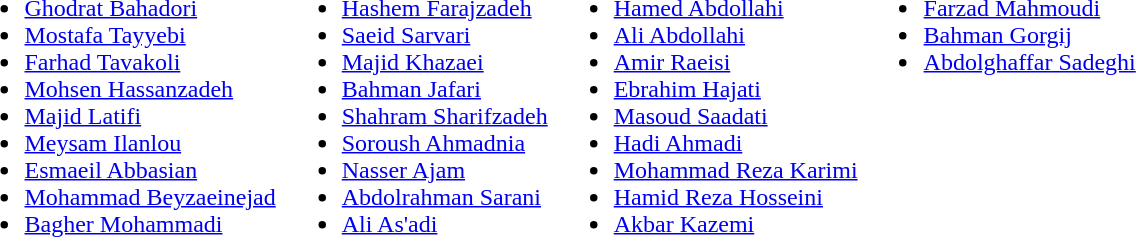<table>
<tr style="vertical-align: top;">
<td><br><ul><li> <a href='#'>Ghodrat Bahadori</a></li><li> <a href='#'>Mostafa Tayyebi</a></li><li> <a href='#'>Farhad Tavakoli</a></li><li> <a href='#'>Mohsen Hassanzadeh</a></li><li> <a href='#'>Majid Latifi</a></li><li> <a href='#'>Meysam Ilanlou</a></li><li> <a href='#'>Esmaeil Abbasian</a></li><li> <a href='#'>Mohammad Beyzaeinejad</a></li><li> <a href='#'>Bagher Mohammadi</a></li></ul></td>
<td><br><ul><li> <a href='#'>Hashem Farajzadeh</a></li><li> <a href='#'>Saeid Sarvari</a></li><li> <a href='#'>Majid Khazaei</a></li><li> <a href='#'>Bahman Jafari</a></li><li> <a href='#'>Shahram Sharifzadeh</a></li><li> <a href='#'>Soroush Ahmadnia</a></li><li> <a href='#'>Nasser Ajam</a></li><li> <a href='#'>Abdolrahman Sarani</a></li><li> <a href='#'>Ali As'adi</a></li></ul></td>
<td><br><ul><li> <a href='#'>Hamed Abdollahi</a></li><li> <a href='#'>Ali Abdollahi</a></li><li> <a href='#'>Amir Raeisi</a></li><li> <a href='#'>Ebrahim Hajati</a></li><li> <a href='#'>Masoud Saadati</a></li><li> <a href='#'>Hadi Ahmadi</a></li><li> <a href='#'>Mohammad Reza Karimi</a></li><li> <a href='#'>Hamid Reza Hosseini</a></li><li> <a href='#'>Akbar Kazemi</a></li></ul></td>
<td><br><ul><li> <a href='#'>Farzad Mahmoudi</a></li><li> <a href='#'>Bahman Gorgij</a></li><li> <a href='#'>Abdolghaffar Sadeghi</a></li></ul></td>
</tr>
</table>
